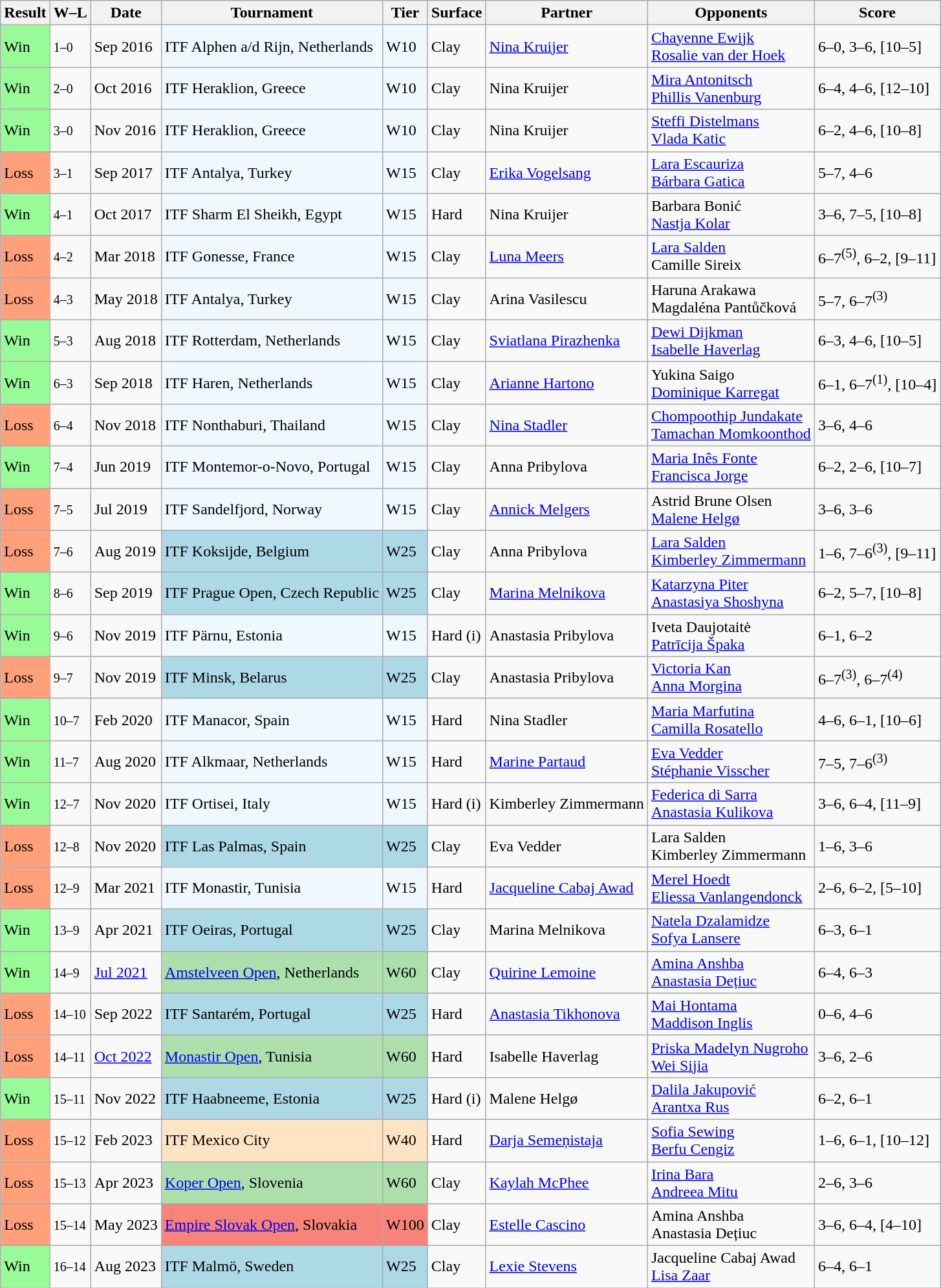<table class="sortable wikitable">
<tr>
<th>Result</th>
<th class=unsortable>W–L</th>
<th>Date</th>
<th>Tournament</th>
<th>Tier</th>
<th>Surface</th>
<th>Partner</th>
<th>Opponents</th>
<th class=unsortable>Score</th>
</tr>
<tr>
<td bgcolor="98FB98">Win</td>
<td><small>1–0</small></td>
<td>Sep 2016</td>
<td style="background:#f0f8ff;">ITF Alphen a/d Rijn, Netherlands</td>
<td style="background:#f0f8ff;">W10</td>
<td>Clay</td>
<td> <a href='#'>Nina Kruijer</a></td>
<td> <a href='#'>Chayenne Ewijk</a> <br>  <a href='#'>Rosalie van der Hoek</a></td>
<td>6–0, 3–6, [10–5]</td>
</tr>
<tr>
<td bgcolor="98FB98">Win</td>
<td><small>2–0</small></td>
<td>Oct 2016</td>
<td style="background:#f0f8ff;">ITF Heraklion, Greece</td>
<td style="background:#f0f8ff;">W10</td>
<td>Clay</td>
<td> Nina Kruijer</td>
<td> <a href='#'>Mira Antonitsch</a> <br>  <a href='#'>Phillis Vanenburg</a></td>
<td>6–4, 4–6, [12–10]</td>
</tr>
<tr>
<td bgcolor="98FB98">Win</td>
<td><small>3–0</small></td>
<td>Nov 2016</td>
<td style="background:#f0f8ff;">ITF Heraklion, Greece</td>
<td style="background:#f0f8ff;">W10</td>
<td>Clay</td>
<td> Nina Kruijer</td>
<td> <a href='#'>Steffi Distelmans</a> <br>  <a href='#'>Vlada Katic</a></td>
<td>6–2, 4–6, [10–8]</td>
</tr>
<tr>
<td bgcolor=ffa07a>Loss</td>
<td><small>3–1</small></td>
<td>Sep 2017</td>
<td style="background:#f0f8ff;">ITF Antalya, Turkey</td>
<td style="background:#f0f8ff;">W15</td>
<td>Clay</td>
<td> <a href='#'>Erika Vogelsang</a></td>
<td> <a href='#'>Lara Escauriza</a> <br>  <a href='#'>Bárbara Gatica</a></td>
<td>5–7, 4–6</td>
</tr>
<tr>
<td bgcolor="98FB98">Win</td>
<td><small>4–1</small></td>
<td>Oct 2017</td>
<td style="background:#f0f8ff;">ITF Sharm El Sheikh, Egypt</td>
<td style="background:#f0f8ff;">W15</td>
<td>Hard</td>
<td> Nina Kruijer</td>
<td> Barbara Bonić <br>  <a href='#'>Nastja Kolar</a></td>
<td>3–6, 7–5, [10–8]</td>
</tr>
<tr>
<td bgcolor=ffa07a>Loss</td>
<td><small>4–2</small></td>
<td>Mar 2018</td>
<td style="background:#f0f8ff;">ITF Gonesse, France</td>
<td style="background:#f0f8ff;">W15</td>
<td>Clay</td>
<td> <a href='#'>Luna Meers</a></td>
<td> <a href='#'>Lara Salden</a> <br>  Camille Sireix</td>
<td>6–7<sup>(5)</sup>, 6–2, [9–11]</td>
</tr>
<tr>
<td bgcolor=ffa07a>Loss</td>
<td><small>4–3</small></td>
<td>May 2018</td>
<td style="background:#f0f8ff;">ITF Antalya, Turkey</td>
<td style="background:#f0f8ff;">W15</td>
<td>Clay</td>
<td> Arina Vasilescu</td>
<td> Haruna Arakawa <br>  Magdaléna Pantůčková</td>
<td>5–7, 6–7<sup>(3)</sup></td>
</tr>
<tr>
<td bgcolor="98FB98">Win</td>
<td><small>5–3</small></td>
<td>Aug 2018</td>
<td style="background:#f0f8ff;">ITF Rotterdam, Netherlands</td>
<td style="background:#f0f8ff;">W15</td>
<td>Clay</td>
<td> <a href='#'>Sviatlana Pirazhenka</a></td>
<td> <a href='#'>Dewi Dijkman</a> <br>  <a href='#'>Isabelle Haverlag</a></td>
<td>6–3, 4–6, [10–5]</td>
</tr>
<tr>
<td bgcolor="98FB98">Win</td>
<td><small>6–3</small></td>
<td>Sep 2018</td>
<td style="background:#f0f8ff;">ITF Haren, Netherlands</td>
<td style="background:#f0f8ff;">W15</td>
<td>Clay</td>
<td> <a href='#'>Arianne Hartono</a></td>
<td> Yukina Saigo <br>  <a href='#'>Dominique Karregat</a></td>
<td>6–1, 6–7<sup>(1)</sup>, [10–4]</td>
</tr>
<tr>
<td bgcolor=ffa07a>Loss</td>
<td><small>6–4</small></td>
<td>Nov 2018</td>
<td style="background:#f0f8ff;">ITF Nonthaburi, Thailand</td>
<td style="background:#f0f8ff;">W15</td>
<td>Clay</td>
<td> <a href='#'>Nina Stadler</a></td>
<td> <a href='#'>Chompoothip Jundakate</a> <br>  <a href='#'>Tamachan Momkoonthod</a></td>
<td>3–6, 4–6</td>
</tr>
<tr>
<td bgcolor="98FB98">Win</td>
<td><small>7–4</small></td>
<td>Jun 2019</td>
<td style="background:#f0f8ff;">ITF Montemor-o-Novo, Portugal</td>
<td style="background:#f0f8ff;">W15</td>
<td>Clay</td>
<td> Anna Pribylova</td>
<td> <a href='#'>Maria Inês Fonte</a> <br>  <a href='#'>Francisca Jorge</a></td>
<td>6–2, 2–6, [10–7]</td>
</tr>
<tr>
<td bgcolor=ffa07a>Loss</td>
<td><small>7–5</small></td>
<td>Jul 2019</td>
<td style="background:#f0f8ff;">ITF Sandelfjord, Norway</td>
<td style="background:#f0f8ff;">W15</td>
<td>Clay</td>
<td> <a href='#'>Annick Melgers</a></td>
<td> Astrid Brune Olsen <br>  <a href='#'>Malene Helgø</a></td>
<td>3–6, 3–6</td>
</tr>
<tr>
<td bgcolor=ffa07a>Loss</td>
<td><small>7–6</small></td>
<td>Aug 2019</td>
<td style="background:lightblue;">ITF Koksijde, Belgium</td>
<td style="background:lightblue;">W25</td>
<td>Clay</td>
<td> Anna Pribylova</td>
<td> <a href='#'>Lara Salden</a> <br>  <a href='#'>Kimberley Zimmermann</a></td>
<td>1–6, 7–6<sup>(3)</sup>, [9–11]</td>
</tr>
<tr>
<td style="background:#98fb98;">Win</td>
<td><small>8–6</small></td>
<td>Sep 2019</td>
<td style="background:lightblue;">ITF Prague Open, Czech Republic</td>
<td style="background:lightblue;">W25</td>
<td>Clay</td>
<td> <a href='#'>Marina Melnikova</a></td>
<td> <a href='#'>Katarzyna Piter</a> <br>  <a href='#'>Anastasiya Shoshyna</a></td>
<td>6–2, 5–7, [10–8]</td>
</tr>
<tr>
<td style="background:#98fb98;">Win</td>
<td><small>9–6</small></td>
<td>Nov 2019</td>
<td style="background:#f0f8ff;">ITF Pärnu, Estonia</td>
<td style="background:#f0f8ff;">W15</td>
<td>Hard (i)</td>
<td> Anastasia Pribylova</td>
<td> Iveta Daujotaitė <br>  <a href='#'>Patrīcija Špaka</a></td>
<td>6–1, 6–2</td>
</tr>
<tr>
<td bgcolor=ffa07a>Loss</td>
<td><small>9–7</small></td>
<td>Nov 2019</td>
<td style="background:lightblue;">ITF Minsk, Belarus</td>
<td style="background:lightblue;">W25</td>
<td>Clay</td>
<td> Anastasia Pribylova</td>
<td> <a href='#'>Victoria Kan</a> <br>  <a href='#'>Anna Morgina</a></td>
<td>6–7<sup>(3)</sup>, 6–7<sup>(4)</sup></td>
</tr>
<tr>
<td style="background:#98fb98;">Win</td>
<td><small>10–7</small></td>
<td>Feb 2020</td>
<td style="background:#f0f8ff;">ITF Manacor, Spain</td>
<td style="background:#f0f8ff;">W15</td>
<td>Hard</td>
<td> Nina Stadler</td>
<td> <a href='#'>Maria Marfutina</a> <br>  <a href='#'>Camilla Rosatello</a></td>
<td>4–6, 6–1, [10–6]</td>
</tr>
<tr>
<td style="background:#98fb98;">Win</td>
<td><small>11–7</small></td>
<td>Aug 2020</td>
<td style="background:#f0f8ff;">ITF Alkmaar, Netherlands</td>
<td style="background:#f0f8ff;">W15</td>
<td>Hard</td>
<td> <a href='#'>Marine Partaud</a></td>
<td> <a href='#'>Eva Vedder</a> <br>  <a href='#'>Stéphanie Visscher</a></td>
<td>7–5, 7–6<sup>(3)</sup></td>
</tr>
<tr>
<td bgcolor="98FB98">Win</td>
<td><small>12–7</small></td>
<td>Nov 2020</td>
<td style="background:#f0f8ff;">ITF Ortisei, Italy</td>
<td style="background:#f0f8ff;">W15</td>
<td>Hard (i)</td>
<td> Kimberley Zimmermann</td>
<td> <a href='#'>Federica di Sarra</a> <br>  <a href='#'>Anastasia Kulikova</a></td>
<td>3–6, 6–4, [11–9]</td>
</tr>
<tr>
<td bgcolor=ffa07a>Loss</td>
<td><small>12–8</small></td>
<td>Nov 2020</td>
<td style="background:lightblue;">ITF Las Palmas, Spain</td>
<td style="background:lightblue;">W25</td>
<td>Clay</td>
<td> Eva Vedder</td>
<td> Lara Salden <br>  Kimberley Zimmermann</td>
<td>1–6, 3–6</td>
</tr>
<tr>
<td bgcolor=ffa07a>Loss</td>
<td><small>12–9</small></td>
<td>Mar 2021</td>
<td style="background:#f0f8ff;">ITF Monastir, Tunisia</td>
<td style="background:#f0f8ff;">W15</td>
<td>Hard</td>
<td> <a href='#'>Jacqueline Cabaj Awad</a></td>
<td> <a href='#'>Merel Hoedt</a> <br>  <a href='#'>Eliessa Vanlangendonck</a></td>
<td>2–6, 6–2, [5–10]</td>
</tr>
<tr>
<td style="background:#98fb98;">Win</td>
<td><small>13–9</small></td>
<td>Apr 2021</td>
<td style="background:lightblue;">ITF Oeiras, Portugal</td>
<td style="background:lightblue;">W25</td>
<td>Clay</td>
<td> Marina Melnikova</td>
<td> <a href='#'>Natela Dzalamidze</a> <br>  <a href='#'>Sofya Lansere</a></td>
<td>6–3, 6–1</td>
</tr>
<tr>
<td style="background:#98fb98;">Win</td>
<td><small>14–9</small></td>
<td><a href='#'>Jul 2021</a></td>
<td style="background:#addfad;"><a href='#'>Amstelveen Open</a>, Netherlands</td>
<td style="background:#addfad;">W60</td>
<td>Clay</td>
<td> <a href='#'>Quirine Lemoine</a></td>
<td> <a href='#'>Amina Anshba</a> <br>  <a href='#'>Anastasia Dețiuc</a></td>
<td>6–4, 6–3</td>
</tr>
<tr>
<td bgcolor=ffa07a>Loss</td>
<td><small>14–10</small></td>
<td>Sep 2022</td>
<td style="background:lightblue;">ITF Santarém, Portugal</td>
<td style="background:lightblue;">W25</td>
<td>Hard</td>
<td> <a href='#'>Anastasia Tikhonova</a></td>
<td> <a href='#'>Mai Hontama</a> <br>  <a href='#'>Maddison Inglis</a></td>
<td>0–6, 4–6</td>
</tr>
<tr>
<td bgcolor=ffa07a>Loss</td>
<td><small>14–11</small></td>
<td><a href='#'>Oct 2022</a></td>
<td style="background:#addfad;"><a href='#'>Monastir Open</a>, Tunisia</td>
<td style="background:#addfad;">W60</td>
<td>Hard</td>
<td> Isabelle Haverlag</td>
<td> <a href='#'>Priska Madelyn Nugroho</a> <br>  <a href='#'>Wei Sijia</a></td>
<td>3–6, 2–6</td>
</tr>
<tr>
<td style="background:#98fb98;">Win</td>
<td><small>15–11</small></td>
<td>Nov 2022</td>
<td style="background:lightblue;">ITF Haabneeme, Estonia</td>
<td style="background:lightblue;">W25</td>
<td>Hard (i)</td>
<td> Malene Helgø</td>
<td> <a href='#'>Dalila Jakupović</a> <br>  <a href='#'>Arantxa Rus</a></td>
<td>6–2, 6–1</td>
</tr>
<tr>
<td bgcolor=ffa07a>Loss</td>
<td><small>15–12</small></td>
<td>Feb 2023</td>
<td style="background:#ffe4c4;">ITF Mexico City</td>
<td style="background:#ffe4c4;">W40</td>
<td>Hard</td>
<td> <a href='#'>Darja Semeņistaja</a></td>
<td> <a href='#'>Sofia Sewing</a> <br>  <a href='#'>Berfu Cengiz</a></td>
<td>1–6, 6–1, [10–12]</td>
</tr>
<tr>
<td bgcolor=ffa07a>Loss</td>
<td><small>15–13</small></td>
<td>Apr 2023</td>
<td style="background:#addfad;"><a href='#'>Koper Open</a>, Slovenia</td>
<td style="background:#addfad;">W60</td>
<td>Clay</td>
<td> <a href='#'>Kaylah McPhee</a></td>
<td> <a href='#'>Irina Bara</a> <br>  <a href='#'>Andreea Mitu</a></td>
<td>2–6, 3–6</td>
</tr>
<tr>
<td bgcolor=ffa07a>Loss</td>
<td><small>15–14</small></td>
<td>May 2023</td>
<td style="background:#f88379;"><a href='#'>Empire Slovak Open</a>, Slovakia</td>
<td style="background:#f88379;">W100</td>
<td>Clay</td>
<td> <a href='#'>Estelle Cascino</a></td>
<td> Amina Anshba <br>  Anastasia Dețiuc</td>
<td>3–6, 6–4, [4–10]</td>
</tr>
<tr>
<td bgcolor=98FB98>Win</td>
<td><small>16–14</small></td>
<td>Aug 2023</td>
<td style="background:lightblue;">ITF Malmö, Sweden</td>
<td style="background:lightblue;">W25</td>
<td>Clay</td>
<td> <a href='#'>Lexie Stevens</a></td>
<td> Jacqueline Cabaj Awad <br>  <a href='#'>Lisa Zaar</a></td>
<td>6–4, 6–1</td>
</tr>
</table>
